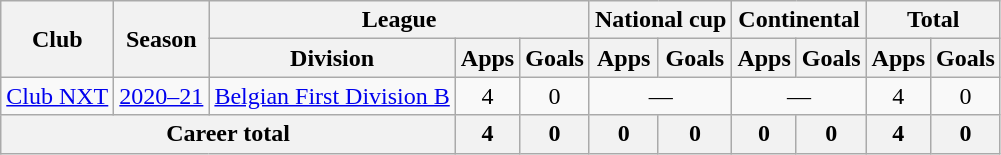<table class=wikitable style=text-align:center>
<tr>
<th rowspan=2>Club</th>
<th rowspan=2>Season</th>
<th colspan=3>League</th>
<th colspan=2>National cup</th>
<th colspan=2>Continental</th>
<th colspan=2>Total</th>
</tr>
<tr>
<th>Division</th>
<th>Apps</th>
<th>Goals</th>
<th>Apps</th>
<th>Goals</th>
<th>Apps</th>
<th>Goals</th>
<th>Apps</th>
<th>Goals</th>
</tr>
<tr>
<td rowspan=1><a href='#'>Club NXT</a></td>
<td><a href='#'>2020–21</a></td>
<td><a href='#'>Belgian First Division B</a></td>
<td>4</td>
<td>0</td>
<td colspan=2>—</td>
<td colspan=2>—</td>
<td>4</td>
<td>0</td>
</tr>
<tr>
<th colspan=3>Career total</th>
<th>4</th>
<th>0</th>
<th>0</th>
<th>0</th>
<th>0</th>
<th>0</th>
<th>4</th>
<th>0</th>
</tr>
</table>
